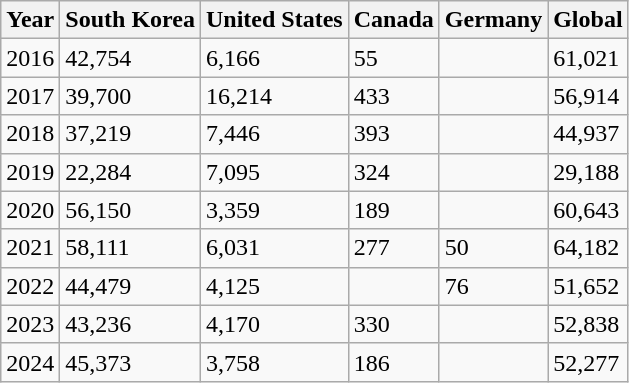<table class="wikitable">
<tr>
<th>Year</th>
<th>South Korea</th>
<th>United States</th>
<th>Canada</th>
<th>Germany</th>
<th>Global</th>
</tr>
<tr>
<td>2016</td>
<td>42,754</td>
<td>6,166</td>
<td>55</td>
<td></td>
<td>61,021</td>
</tr>
<tr>
<td>2017</td>
<td>39,700</td>
<td>16,214</td>
<td>433</td>
<td></td>
<td>56,914</td>
</tr>
<tr>
<td>2018</td>
<td>37,219</td>
<td>7,446</td>
<td>393</td>
<td></td>
<td>44,937</td>
</tr>
<tr>
<td>2019</td>
<td>22,284</td>
<td>7,095</td>
<td>324</td>
<td></td>
<td>29,188</td>
</tr>
<tr>
<td>2020</td>
<td>56,150</td>
<td>3,359</td>
<td>189</td>
<td></td>
<td>60,643</td>
</tr>
<tr>
<td>2021</td>
<td>58,111</td>
<td>6,031</td>
<td>277</td>
<td>50</td>
<td>64,182</td>
</tr>
<tr>
<td>2022</td>
<td>44,479</td>
<td>4,125</td>
<td></td>
<td>76</td>
<td>51,652</td>
</tr>
<tr>
<td>2023</td>
<td>43,236</td>
<td>4,170</td>
<td>330</td>
<td></td>
<td>52,838</td>
</tr>
<tr>
<td>2024</td>
<td>45,373</td>
<td>3,758</td>
<td>186</td>
<td></td>
<td>52,277</td>
</tr>
</table>
